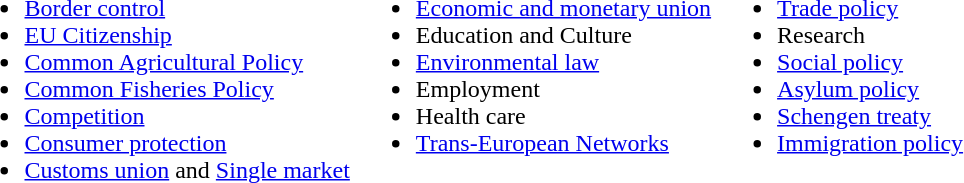<table>
<tr>
<td valign=top><br><ul><li><a href='#'>Border control</a></li><li><a href='#'>EU Citizenship</a></li><li><a href='#'>Common Agricultural Policy</a></li><li><a href='#'>Common Fisheries Policy</a></li><li><a href='#'>Competition</a></li><li><a href='#'>Consumer protection</a></li><li><a href='#'>Customs union</a> and <a href='#'>Single market</a></li></ul></td>
<td valign=top><br><ul><li><a href='#'>Economic and monetary union</a></li><li>Education and Culture</li><li><a href='#'>Environmental law</a></li><li>Employment</li><li>Health care</li><li><a href='#'>Trans-European Networks</a></li></ul></td>
<td valign=top><br><ul><li><a href='#'>Trade policy</a></li><li>Research</li><li><a href='#'>Social policy</a></li><li><a href='#'>Asylum policy</a></li><li><a href='#'>Schengen treaty</a></li><li><a href='#'>Immigration policy</a></li></ul></td>
</tr>
</table>
